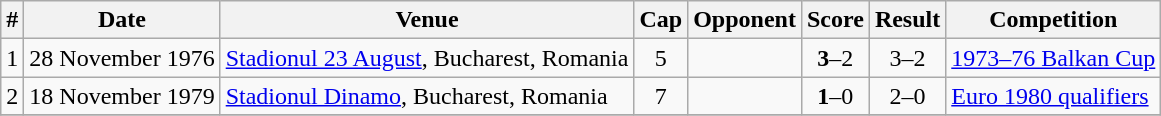<table class="wikitable sortable">
<tr>
<th>#</th>
<th>Date</th>
<th>Venue</th>
<th>Cap</th>
<th>Opponent</th>
<th>Score</th>
<th>Result</th>
<th>Competition</th>
</tr>
<tr>
<td>1</td>
<td>28 November 1976</td>
<td><a href='#'>Stadionul 23 August</a>, Bucharest, Romania</td>
<td align=center>5</td>
<td></td>
<td align=center><strong>3</strong>–2</td>
<td align=center>3–2</td>
<td><a href='#'>1973–76 Balkan Cup</a></td>
</tr>
<tr>
<td>2</td>
<td>18 November 1979</td>
<td><a href='#'>Stadionul Dinamo</a>, Bucharest, Romania</td>
<td align=center>7</td>
<td></td>
<td align=center><strong>1</strong>–0</td>
<td align=center>2–0</td>
<td><a href='#'>Euro 1980 qualifiers</a></td>
</tr>
<tr>
</tr>
</table>
